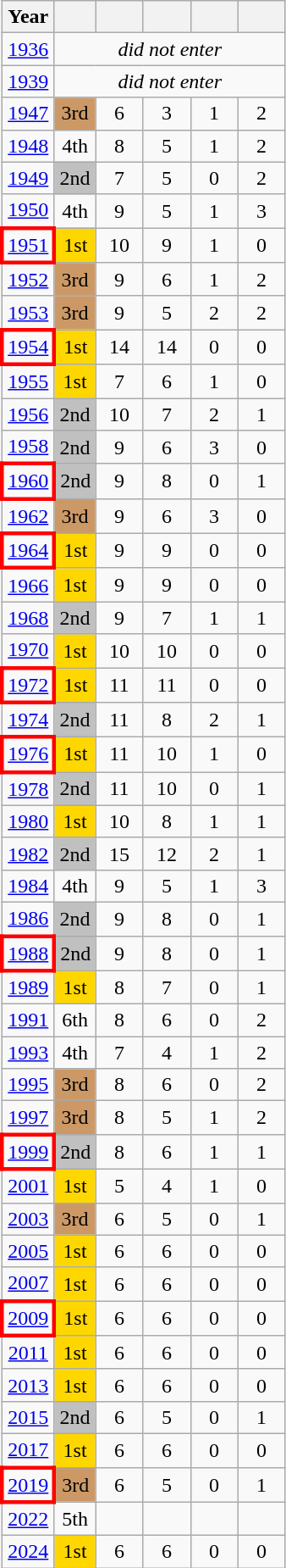<table class="wikitable" style="text-align:center">
<tr>
<th>Year</th>
<th></th>
<th width=30></th>
<th width=30></th>
<th width=30></th>
<th width=30></th>
</tr>
<tr>
<td> <a href='#'>1936</a></td>
<td colspan="6" align="center"><em>did not enter</em></td>
</tr>
<tr>
<td> <a href='#'>1939</a></td>
<td colspan="6" align="center"><em>did not enter</em></td>
</tr>
<tr>
<td> <a href='#'>1947</a></td>
<td bgcolor=cc9966>3rd</td>
<td>6</td>
<td>3</td>
<td>1</td>
<td>2</td>
</tr>
<tr>
<td> <a href='#'>1948</a></td>
<td>4th</td>
<td>8</td>
<td>5</td>
<td>1</td>
<td>2</td>
</tr>
<tr>
<td> <a href='#'>1949</a></td>
<td bgcolor=silver>2nd</td>
<td>7</td>
<td>5</td>
<td>0</td>
<td>2</td>
</tr>
<tr>
<td> <a href='#'>1950</a></td>
<td>4th</td>
<td>9</td>
<td>5</td>
<td>1</td>
<td>3</td>
</tr>
<tr>
<td style="border: 3px solid red"> <a href='#'>1951</a></td>
<td bgcolor=gold>1st</td>
<td>10</td>
<td>9</td>
<td>1</td>
<td>0</td>
</tr>
<tr>
<td> <a href='#'>1952</a></td>
<td bgcolor=cc9966>3rd</td>
<td>9</td>
<td>6</td>
<td>1</td>
<td>2</td>
</tr>
<tr>
<td> <a href='#'>1953</a></td>
<td bgcolor=cc9966>3rd</td>
<td>9</td>
<td>5</td>
<td>2</td>
<td>2</td>
</tr>
<tr>
<td style="border: 3px solid red"> <a href='#'>1954</a></td>
<td bgcolor=gold>1st</td>
<td>14</td>
<td>14</td>
<td>0</td>
<td>0</td>
</tr>
<tr>
<td> <a href='#'>1955</a></td>
<td bgcolor=gold>1st</td>
<td>7</td>
<td>6</td>
<td>1</td>
<td>0</td>
</tr>
<tr>
<td> <a href='#'>1956</a></td>
<td bgcolor=silver>2nd</td>
<td>10</td>
<td>7</td>
<td>2</td>
<td>1</td>
</tr>
<tr>
<td> <a href='#'>1958</a></td>
<td bgcolor=silver>2nd</td>
<td>9</td>
<td>6</td>
<td>3</td>
<td>0</td>
</tr>
<tr>
<td style="border: 3px solid red"> <a href='#'>1960</a></td>
<td bgcolor=silver>2nd</td>
<td>9</td>
<td>8</td>
<td>0</td>
<td>1</td>
</tr>
<tr>
<td> <a href='#'>1962</a></td>
<td bgcolor=cc9966>3rd</td>
<td>9</td>
<td>6</td>
<td>3</td>
<td>0</td>
</tr>
<tr>
<td style="border: 3px solid red"> <a href='#'>1964</a></td>
<td bgcolor=gold>1st</td>
<td>9</td>
<td>9</td>
<td>0</td>
<td>0</td>
</tr>
<tr>
<td> <a href='#'>1966</a></td>
<td bgcolor=gold>1st</td>
<td>9</td>
<td>9</td>
<td>0</td>
<td>0</td>
</tr>
<tr>
<td> <a href='#'>1968</a></td>
<td bgcolor=silver>2nd</td>
<td>9</td>
<td>7</td>
<td>1</td>
<td>1</td>
</tr>
<tr>
<td> <a href='#'>1970</a></td>
<td bgcolor=gold>1st</td>
<td>10</td>
<td>10</td>
<td>0</td>
<td>0</td>
</tr>
<tr>
<td style="border: 3px solid red"> <a href='#'>1972</a></td>
<td bgcolor=gold>1st</td>
<td>11</td>
<td>11</td>
<td>0</td>
<td>0</td>
</tr>
<tr>
<td> <a href='#'>1974</a></td>
<td bgcolor=silver>2nd</td>
<td>11</td>
<td>8</td>
<td>2</td>
<td>1</td>
</tr>
<tr>
<td style="border: 3px solid red"> <a href='#'>1976</a></td>
<td bgcolor=gold>1st</td>
<td>11</td>
<td>10</td>
<td>1</td>
<td>0</td>
</tr>
<tr>
<td> <a href='#'>1978</a></td>
<td bgcolor=silver>2nd</td>
<td>11</td>
<td>10</td>
<td>0</td>
<td>1</td>
</tr>
<tr>
<td> <a href='#'>1980</a></td>
<td bgcolor=gold>1st</td>
<td>10</td>
<td>8</td>
<td>1</td>
<td>1</td>
</tr>
<tr>
<td> <a href='#'>1982</a></td>
<td bgcolor=silver>2nd</td>
<td>15</td>
<td>12</td>
<td>2</td>
<td>1</td>
</tr>
<tr>
<td> <a href='#'>1984</a></td>
<td>4th</td>
<td>9</td>
<td>5</td>
<td>1</td>
<td>3</td>
</tr>
<tr>
<td> <a href='#'>1986</a></td>
<td bgcolor=silver>2nd</td>
<td>9</td>
<td>8</td>
<td>0</td>
<td>1</td>
</tr>
<tr>
<td style="border: 3px solid red"> <a href='#'>1988</a></td>
<td bgcolor=silver>2nd</td>
<td>9</td>
<td>8</td>
<td>0</td>
<td>1</td>
</tr>
<tr>
<td> <a href='#'>1989</a></td>
<td bgcolor=gold>1st</td>
<td>8</td>
<td>7</td>
<td>0</td>
<td>1</td>
</tr>
<tr>
<td> <a href='#'>1991</a></td>
<td>6th</td>
<td>8</td>
<td>6</td>
<td>0</td>
<td>2</td>
</tr>
<tr>
<td> <a href='#'>1993</a></td>
<td>4th</td>
<td>7</td>
<td>4</td>
<td>1</td>
<td>2</td>
</tr>
<tr>
<td> <a href='#'>1995</a></td>
<td bgcolor=cc9966>3rd</td>
<td>8</td>
<td>6</td>
<td>0</td>
<td>2</td>
</tr>
<tr>
<td> <a href='#'>1997</a></td>
<td bgcolor=cc9966>3rd</td>
<td>8</td>
<td>5</td>
<td>1</td>
<td>2</td>
</tr>
<tr>
<td style="border: 3px solid red"> <a href='#'>1999</a></td>
<td bgcolor=silver>2nd</td>
<td>8</td>
<td>6</td>
<td>1</td>
<td>1</td>
</tr>
<tr>
<td> <a href='#'>2001</a></td>
<td bgcolor=gold>1st</td>
<td>5</td>
<td>4</td>
<td>1</td>
<td>0</td>
</tr>
<tr>
<td> <a href='#'>2003</a></td>
<td bgcolor=cc9966>3rd</td>
<td>6</td>
<td>5</td>
<td>0</td>
<td>1</td>
</tr>
<tr>
<td> <a href='#'>2005</a></td>
<td bgcolor=gold>1st</td>
<td>6</td>
<td>6</td>
<td>0</td>
<td>0</td>
</tr>
<tr>
<td> <a href='#'>2007</a></td>
<td bgcolor=gold>1st</td>
<td>6</td>
<td>6</td>
<td>0</td>
<td>0</td>
</tr>
<tr>
<td style="border: 3px solid red"> <a href='#'>2009</a></td>
<td bgcolor=gold>1st</td>
<td>6</td>
<td>6</td>
<td>0</td>
<td>0</td>
</tr>
<tr>
<td> <a href='#'>2011</a></td>
<td bgcolor=gold>1st</td>
<td>6</td>
<td>6</td>
<td>0</td>
<td>0</td>
</tr>
<tr>
<td> <a href='#'>2013</a></td>
<td bgcolor=gold>1st</td>
<td>6</td>
<td>6</td>
<td>0</td>
<td>0</td>
</tr>
<tr>
<td> <a href='#'>2015</a></td>
<td bgcolor=silver>2nd</td>
<td>6</td>
<td>5</td>
<td>0</td>
<td>1</td>
</tr>
<tr>
<td> <a href='#'>2017</a></td>
<td bgcolor=gold>1st</td>
<td>6</td>
<td>6</td>
<td>0</td>
<td>0</td>
</tr>
<tr>
<td style="border: 3px solid red"> <a href='#'>2019</a></td>
<td bgcolor=#cc9966>3rd</td>
<td>6</td>
<td>5</td>
<td>0</td>
<td>1</td>
</tr>
<tr>
<td> <a href='#'>2022</a></td>
<td>5th</td>
<td></td>
<td></td>
<td></td>
<td></td>
</tr>
<tr>
<td> <a href='#'>2024</a></td>
<td bgcolor=gold>1st</td>
<td>6</td>
<td>6</td>
<td>0</td>
<td>0</td>
</tr>
</table>
